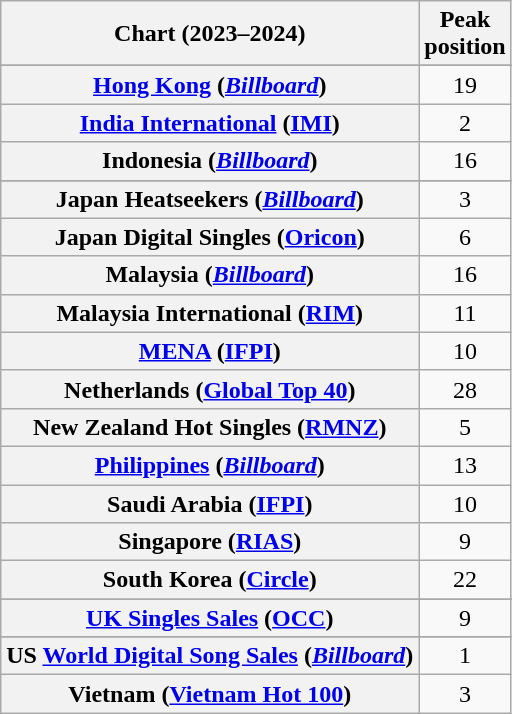<table class="wikitable sortable plainrowheaders" style="text-align:center">
<tr>
<th scope="col">Chart (2023–2024)</th>
<th scope="col">Peak<br>position</th>
</tr>
<tr>
</tr>
<tr>
</tr>
<tr>
<th scope="row"><a href='#'>Hong Kong</a> (<em><a href='#'>Billboard</a></em>)</th>
<td>19</td>
</tr>
<tr>
<th scope="row"><a href='#'>India International</a> (<a href='#'>IMI</a>)</th>
<td>2</td>
</tr>
<tr>
<th scope="row">Indonesia (<em><a href='#'>Billboard</a></em>)</th>
<td>16</td>
</tr>
<tr>
</tr>
<tr>
<th scope="row">Japan Heatseekers (<em><a href='#'>Billboard</a></em>)</th>
<td>3</td>
</tr>
<tr>
<th scope="row">Japan Digital Singles (<a href='#'>Oricon</a>)</th>
<td>6</td>
</tr>
<tr>
<th scope="row">Malaysia (<em><a href='#'>Billboard</a></em>)</th>
<td>16</td>
</tr>
<tr>
<th scope="row">Malaysia International (<a href='#'>RIM</a>)</th>
<td>11</td>
</tr>
<tr>
<th scope="row"><a href='#'>MENA</a> (<a href='#'>IFPI</a>)</th>
<td>10</td>
</tr>
<tr>
<th scope="row">Netherlands (<a href='#'>Global Top 40</a>)</th>
<td>28</td>
</tr>
<tr>
<th scope="row">New Zealand Hot Singles (<a href='#'>RMNZ</a>)</th>
<td>5</td>
</tr>
<tr>
<th scope="row"><a href='#'>Philippines</a> (<em><a href='#'>Billboard</a></em>)</th>
<td>13</td>
</tr>
<tr>
<th scope="row">Saudi Arabia (<a href='#'>IFPI</a>)</th>
<td>10</td>
</tr>
<tr>
<th scope="row">Singapore (<a href='#'>RIAS</a>)</th>
<td>9</td>
</tr>
<tr>
<th scope="row">South Korea (<a href='#'>Circle</a>)</th>
<td>22</td>
</tr>
<tr>
</tr>
<tr>
</tr>
<tr>
<th scope="row"><a href='#'>UK Singles Sales</a> (<a href='#'>OCC</a>)</th>
<td>9</td>
</tr>
<tr>
</tr>
<tr>
<th scope="row">US <a href='#'>World Digital Song Sales</a> (<em><a href='#'>Billboard</a></em>)</th>
<td>1</td>
</tr>
<tr>
<th scope="row">Vietnam (<a href='#'>Vietnam Hot 100</a>)</th>
<td>3</td>
</tr>
</table>
